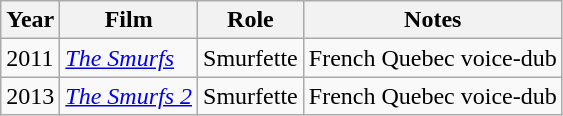<table class="wikitable">
<tr>
<th>Year</th>
<th>Film</th>
<th>Role</th>
<th>Notes</th>
</tr>
<tr>
<td>2011</td>
<td><em><a href='#'>The Smurfs</a></em></td>
<td>Smurfette</td>
<td>French Quebec voice-dub</td>
</tr>
<tr>
<td>2013</td>
<td><em><a href='#'>The Smurfs 2</a></em></td>
<td>Smurfette</td>
<td>French Quebec voice-dub</td>
</tr>
</table>
